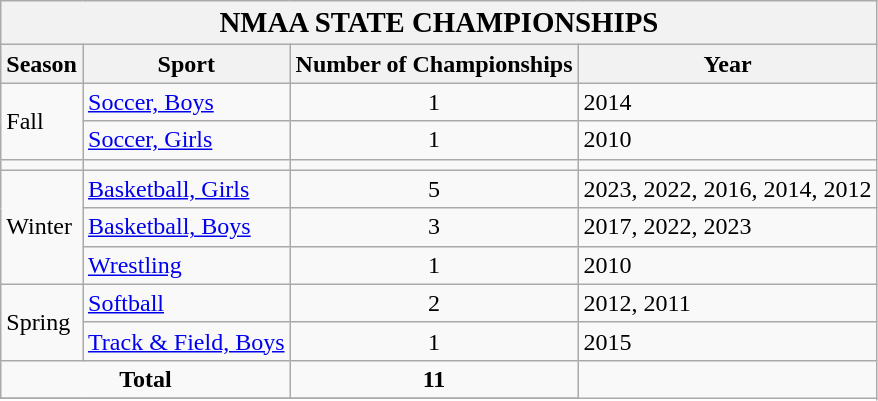<table class="wikitable">
<tr>
<th colspan="4"><big> NMAA STATE CHAMPIONSHIPS</big></th>
</tr>
<tr>
<th>Season</th>
<th>Sport</th>
<th>Number of Championships</th>
<th>Year</th>
</tr>
<tr>
<td rowspan="2">Fall</td>
<td><a href='#'>Soccer, Boys</a></td>
<td align="center">1</td>
<td>2014</td>
</tr>
<tr>
<td><a href='#'>Soccer, Girls</a></td>
<td align="center">1</td>
<td>2010</td>
</tr>
<tr>
<td></td>
<td></td>
<td></td>
<td></td>
</tr>
<tr>
<td rowspan="3">Winter</td>
<td><a href='#'>Basketball, Girls</a></td>
<td align="center">5</td>
<td>2023, 2022, 2016, 2014, 2012</td>
</tr>
<tr>
<td><a href='#'>Basketball, Boys</a></td>
<td align="center">3</td>
<td>2017, 2022, 2023</td>
</tr>
<tr>
<td><a href='#'>Wrestling</a></td>
<td align="center">1</td>
<td>2010</td>
</tr>
<tr>
<td rowspan="2">Spring</td>
<td><a href='#'>Softball</a></td>
<td align="center">2</td>
<td>2012, 2011</td>
</tr>
<tr>
<td><a href='#'>Track & Field, Boys</a></td>
<td align="center">1</td>
<td>2015</td>
</tr>
<tr>
<td align="center" colspan="2"><strong>Total</strong></td>
<td align="center"><strong>11</strong></td>
</tr>
<tr>
</tr>
</table>
